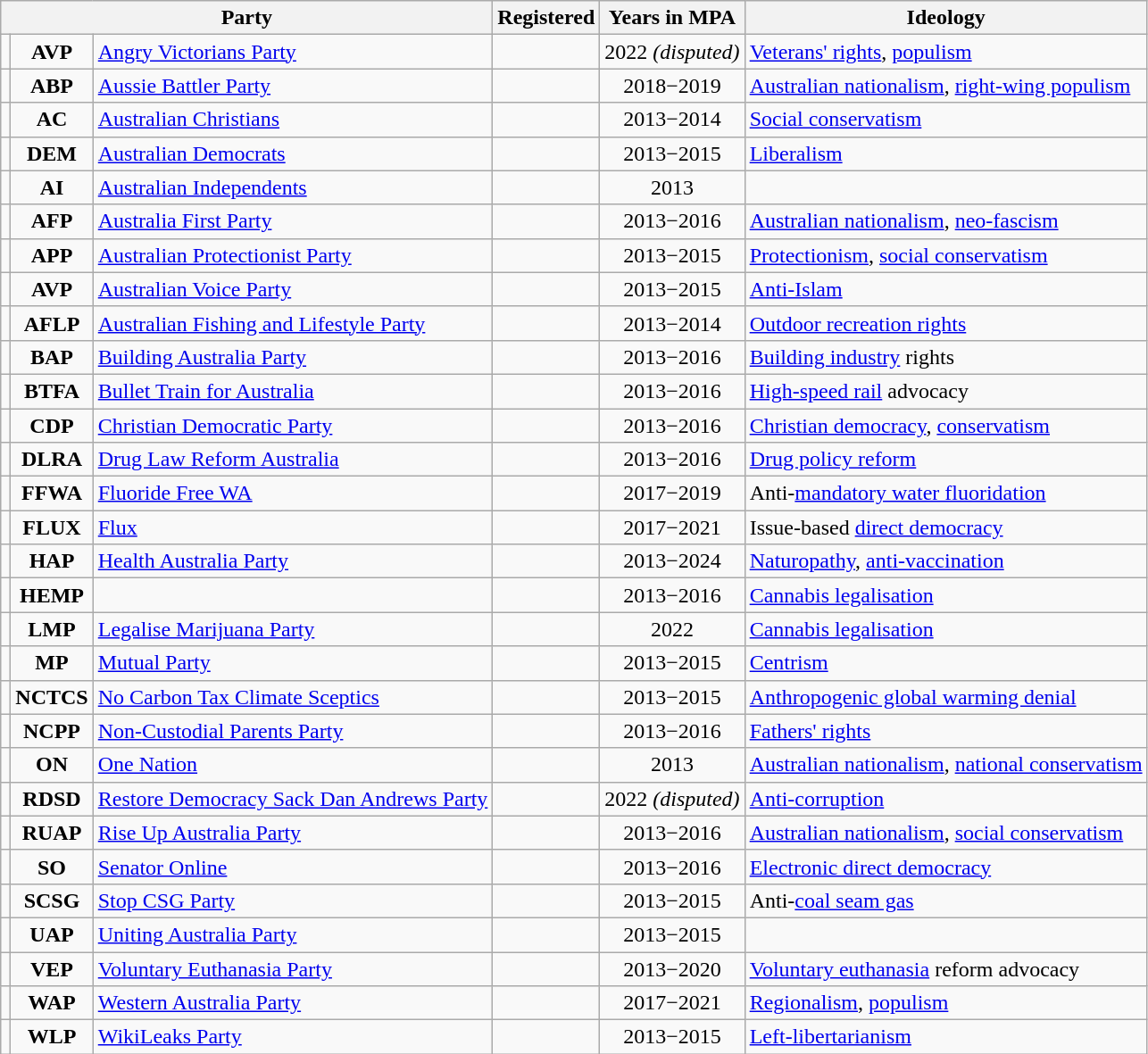<table class="wikitable" style="text-align:center">
<tr>
<th colspan=3>Party</th>
<th>Registered</th>
<th>Years in MPA</th>
<th>Ideology</th>
</tr>
<tr>
<td></td>
<td><strong>AVP</strong></td>
<td align=left><a href='#'>Angry Victorians Party</a></td>
<td></td>
<td>2022 <em>(disputed)</em></td>
<td align=left><a href='#'>Veterans' rights</a>, <a href='#'>populism</a></td>
</tr>
<tr>
<td></td>
<td><strong>ABP</strong></td>
<td align=left><a href='#'>Aussie Battler Party</a></td>
<td></td>
<td>2018−2019</td>
<td align=left><a href='#'>Australian nationalism</a>, <a href='#'>right-wing populism</a></td>
</tr>
<tr>
<td></td>
<td><strong>AC</strong></td>
<td align=left><a href='#'>Australian Christians</a></td>
<td></td>
<td>2013−2014</td>
<td align=left><a href='#'>Social conservatism</a></td>
</tr>
<tr>
<td></td>
<td><strong>DEM</strong></td>
<td align=left><a href='#'>Australian Democrats</a></td>
<td></td>
<td>2013−2015</td>
<td align=left><a href='#'>Liberalism</a></td>
</tr>
<tr>
<td></td>
<td><strong>AI</strong></td>
<td align=left><a href='#'>Australian Independents</a></td>
<td></td>
<td>2013</td>
<td align=left></td>
</tr>
<tr>
<td></td>
<td><strong>AFP</strong></td>
<td align=left><a href='#'>Australia First Party</a></td>
<td></td>
<td>2013−2016</td>
<td align=left><a href='#'>Australian nationalism</a>, <a href='#'>neo-fascism</a></td>
</tr>
<tr>
<td></td>
<td><strong>APP</strong></td>
<td align=left><a href='#'>Australian Protectionist Party</a></td>
<td></td>
<td>2013−2015</td>
<td align=left><a href='#'>Protectionism</a>, <a href='#'>social conservatism</a></td>
</tr>
<tr>
<td></td>
<td><strong>AVP</strong></td>
<td align=left><a href='#'>Australian Voice Party</a></td>
<td></td>
<td>2013−2015</td>
<td align=left><a href='#'>Anti-Islam</a></td>
</tr>
<tr>
<td></td>
<td><strong>AFLP</strong></td>
<td align=left><a href='#'>Australian Fishing and Lifestyle Party</a></td>
<td></td>
<td>2013−2014</td>
<td align=left><a href='#'>Outdoor recreation rights</a></td>
</tr>
<tr>
<td></td>
<td><strong>BAP</strong></td>
<td align=left><a href='#'>Building Australia Party</a></td>
<td></td>
<td>2013−2016</td>
<td align=left><a href='#'>Building industry</a> rights</td>
</tr>
<tr>
<td></td>
<td><strong>BTFA</strong></td>
<td align=left><a href='#'>Bullet Train for Australia</a></td>
<td></td>
<td>2013−2016</td>
<td align=left><a href='#'>High-speed rail</a> advocacy</td>
</tr>
<tr>
<td></td>
<td><strong>CDP</strong></td>
<td align=left><a href='#'>Christian Democratic Party</a></td>
<td></td>
<td>2013−2016</td>
<td align=left><a href='#'>Christian democracy</a>, <a href='#'>conservatism</a></td>
</tr>
<tr>
<td></td>
<td><strong>DLRA</strong></td>
<td align=left><a href='#'>Drug Law Reform Australia</a></td>
<td></td>
<td>2013−2016</td>
<td align=left><a href='#'>Drug policy reform</a></td>
</tr>
<tr>
<td></td>
<td><strong>FFWA</strong></td>
<td align=left><a href='#'>Fluoride Free WA</a></td>
<td></td>
<td>2017−2019</td>
<td align=left>Anti-<a href='#'>mandatory water fluoridation</a></td>
</tr>
<tr>
<td></td>
<td><strong>FLUX</strong></td>
<td align=left><a href='#'>Flux</a></td>
<td></td>
<td>2017−2021</td>
<td align=left>Issue-based <a href='#'>direct democracy</a></td>
</tr>
<tr>
<td></td>
<td><strong>HAP</strong></td>
<td align=left><a href='#'>Health Australia Party</a></td>
<td></td>
<td>2013−2024</td>
<td align=left><a href='#'>Naturopathy</a>, <a href='#'>anti-vaccination</a></td>
</tr>
<tr>
<td></td>
<td><strong>HEMP</strong></td>
<td align=left></td>
<td></td>
<td>2013−2016</td>
<td align=left><a href='#'>Cannabis legalisation</a></td>
</tr>
<tr>
<td></td>
<td><strong>LMP</strong></td>
<td align=left><a href='#'>Legalise Marijuana Party</a></td>
<td></td>
<td>2022</td>
<td align=left><a href='#'>Cannabis legalisation</a></td>
</tr>
<tr>
<td></td>
<td><strong>MP</strong></td>
<td align=left><a href='#'>Mutual Party</a></td>
<td></td>
<td>2013−2015</td>
<td align=left><a href='#'>Centrism</a></td>
</tr>
<tr>
<td></td>
<td><strong>NCTCS</strong></td>
<td align=left><a href='#'>No Carbon Tax Climate Sceptics</a></td>
<td></td>
<td>2013−2015</td>
<td align=left><a href='#'>Anthropogenic global warming denial</a></td>
</tr>
<tr>
<td></td>
<td><strong>NCPP</strong></td>
<td align=left><a href='#'>Non-Custodial Parents Party</a></td>
<td></td>
<td>2013−2016</td>
<td align=left><a href='#'>Fathers' rights</a></td>
</tr>
<tr>
<td></td>
<td><strong>ON</strong></td>
<td align=left><a href='#'>One Nation</a></td>
<td></td>
<td>2013</td>
<td align=left><a href='#'>Australian nationalism</a>, <a href='#'>national conservatism</a></td>
</tr>
<tr>
<td></td>
<td><strong>RDSD</strong></td>
<td align=left><a href='#'>Restore Democracy Sack Dan Andrews Party</a></td>
<td></td>
<td>2022 <em>(disputed)</em></td>
<td align=left><a href='#'>Anti-corruption</a></td>
</tr>
<tr>
<td></td>
<td><strong>RUAP</strong></td>
<td align=left><a href='#'>Rise Up Australia Party</a></td>
<td></td>
<td>2013−2016</td>
<td align=left><a href='#'>Australian nationalism</a>, <a href='#'>social conservatism</a></td>
</tr>
<tr>
<td></td>
<td><strong>SO</strong></td>
<td align=left><a href='#'>Senator Online</a></td>
<td></td>
<td>2013−2016</td>
<td align=left><a href='#'>Electronic direct democracy</a></td>
</tr>
<tr>
<td></td>
<td><strong>SCSG</strong></td>
<td align=left><a href='#'>Stop CSG Party</a></td>
<td></td>
<td>2013−2015</td>
<td align=left>Anti-<a href='#'>coal seam gas</a></td>
</tr>
<tr>
<td></td>
<td><strong>UAP</strong></td>
<td align=left><a href='#'>Uniting Australia Party</a></td>
<td></td>
<td>2013−2015</td>
<td align=left></td>
</tr>
<tr>
<td></td>
<td><strong>VEP</strong></td>
<td align=left><a href='#'>Voluntary Euthanasia Party</a></td>
<td></td>
<td>2013−2020</td>
<td align=left><a href='#'>Voluntary euthanasia</a> reform advocacy</td>
</tr>
<tr>
<td></td>
<td><strong>WAP</strong></td>
<td align=left><a href='#'>Western Australia Party</a></td>
<td></td>
<td>2017−2021</td>
<td align=left><a href='#'>Regionalism</a>, <a href='#'>populism</a></td>
</tr>
<tr>
<td></td>
<td><strong>WLP</strong></td>
<td align=left><a href='#'>WikiLeaks Party</a></td>
<td></td>
<td>2013−2015</td>
<td align=left><a href='#'>Left-libertarianism</a></td>
</tr>
</table>
